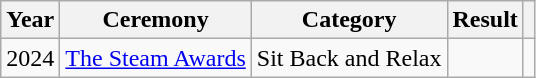<table class="wikitable plainrowheaders" width="auto">
<tr>
<th scope="col">Year</th>
<th scope="col">Ceremony</th>
<th scope="col">Category</th>
<th scope="col">Result</th>
<th scope="col" class="unsortable"></th>
</tr>
<tr>
<td>2024</td>
<td><a href='#'>The Steam Awards</a></td>
<td>Sit Back and Relax</td>
<td></td>
<td style="text-align:center;"></td>
</tr>
</table>
